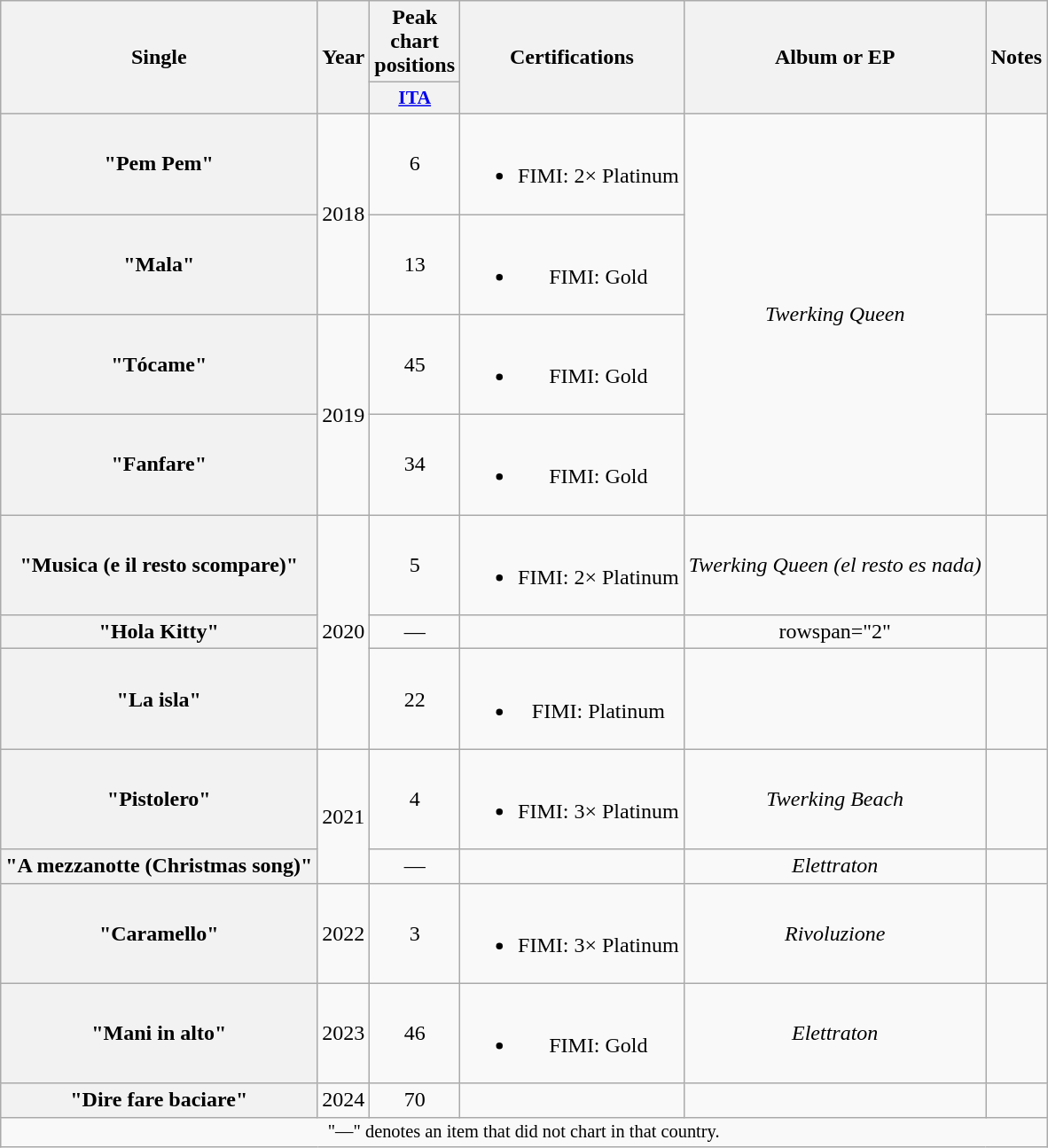<table class="wikitable plainrowheaders" style="text-align:center;">
<tr>
<th scope="col" rowspan="2">Single</th>
<th scope="col" rowspan="2">Year</th>
<th scope="col">Peak chart positions</th>
<th scope="col" rowspan="2">Certifications</th>
<th scope="col" rowspan="2">Album or EP</th>
<th scope="col" rowspan="2">Notes</th>
</tr>
<tr>
<th scope="col" style="width:3em;font-size:90%;"><a href='#'>ITA</a><br></th>
</tr>
<tr>
<th scope="row">"Pem Pem"</th>
<td rowspan="2">2018</td>
<td>6</td>
<td><br><ul><li>FIMI: 2× Platinum</li></ul></td>
<td rowspan="4"><em>Twerking Queen</em></td>
<td></td>
</tr>
<tr>
<th scope="row">"Mala"</th>
<td>13</td>
<td><br><ul><li>FIMI: Gold</li></ul></td>
<td></td>
</tr>
<tr>
<th scope="row">"Tócame" </th>
<td rowspan="2">2019</td>
<td>45</td>
<td><br><ul><li>FIMI: Gold</li></ul></td>
<td></td>
</tr>
<tr>
<th scope="row">"Fanfare" </th>
<td>34</td>
<td><br><ul><li>FIMI: Gold</li></ul></td>
<td></td>
</tr>
<tr>
<th scope="row">"Musica (e il resto scompare)"</th>
<td rowspan="3">2020</td>
<td>5</td>
<td><br><ul><li>FIMI: 2× Platinum</li></ul></td>
<td><em>Twerking Queen (el resto es nada)</em></td>
<td></td>
</tr>
<tr>
<th scope="row">"Hola Kitty" </th>
<td>—</td>
<td></td>
<td>rowspan="2" </td>
<td></td>
</tr>
<tr>
<th scope="row">"La isla" </th>
<td>22</td>
<td><br><ul><li>FIMI: Platinum</li></ul></td>
<td></td>
</tr>
<tr>
<th scope="row">"Pistolero"</th>
<td rowspan="2">2021</td>
<td>4</td>
<td><br><ul><li>FIMI: 3× Platinum</li></ul></td>
<td><em>Twerking Beach</em></td>
<td></td>
</tr>
<tr>
<th scope="row">"A mezzanotte (Christmas song)"</th>
<td>—</td>
<td></td>
<td><em>Elettraton</em></td>
<td></td>
</tr>
<tr>
<th scope="row">"Caramello" </th>
<td>2022</td>
<td>3</td>
<td><br><ul><li>FIMI: 3× Platinum</li></ul></td>
<td><em>Rivoluzione</em></td>
<td></td>
</tr>
<tr>
<th scope="row">"Mani in alto"</th>
<td>2023</td>
<td>46</td>
<td><br><ul><li>FIMI: Gold</li></ul></td>
<td><em>Elettraton</em></td>
<td></td>
</tr>
<tr>
<th scope="row">"Dire fare baciare"<br></th>
<td>2024</td>
<td>70<br></td>
<td></td>
<td></td>
<td></td>
</tr>
<tr>
<td colspan="6" style="font-size:85%">"—" denotes an item that did not chart in that country.</td>
</tr>
</table>
